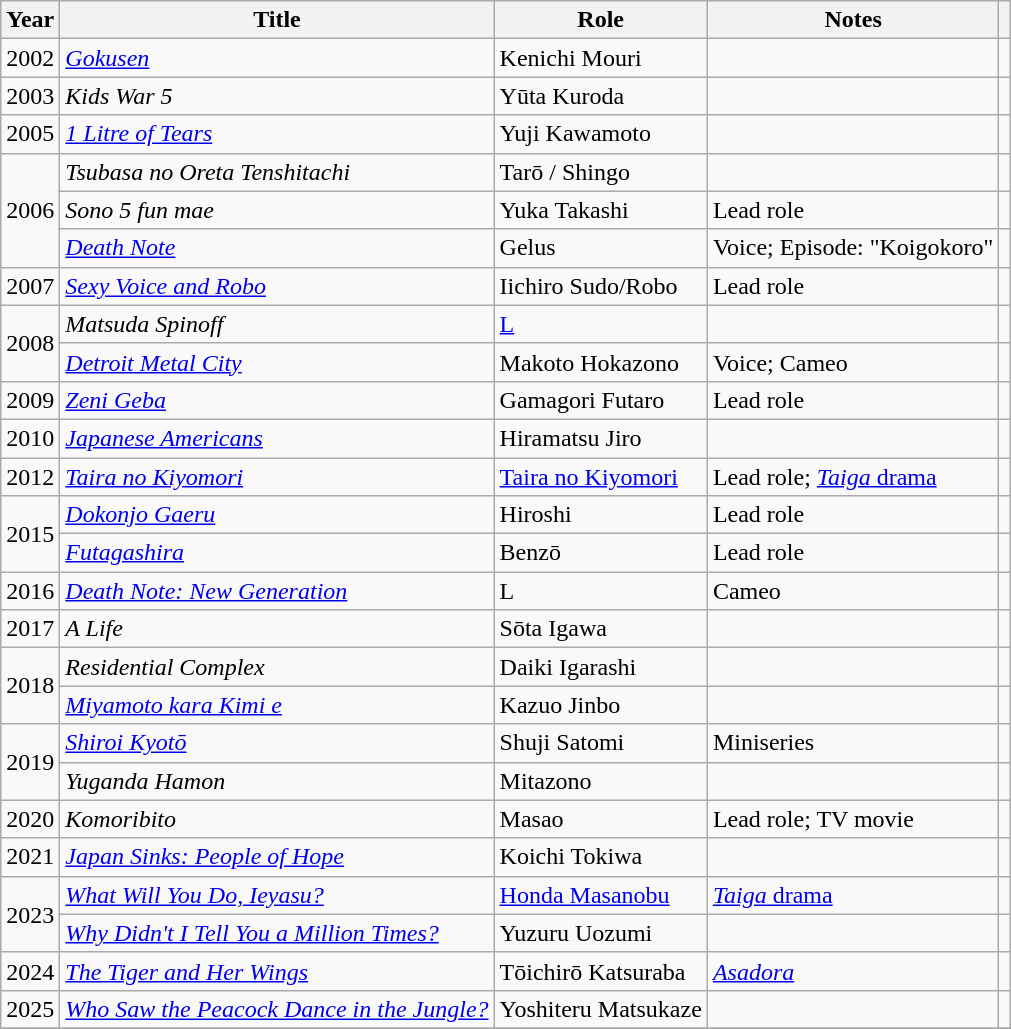<table class="wikitable sortable">
<tr>
<th>Year</th>
<th>Title</th>
<th>Role</th>
<th class="unsortable">Notes</th>
<th class="unsortable"></th>
</tr>
<tr>
<td>2002</td>
<td><em><a href='#'>Gokusen</a></em></td>
<td>Kenichi Mouri</td>
<td></td>
<td></td>
</tr>
<tr>
<td>2003</td>
<td><em>Kids War 5</em></td>
<td>Yūta Kuroda</td>
<td></td>
<td></td>
</tr>
<tr>
<td>2005</td>
<td><em><a href='#'>1 Litre of Tears</a></em></td>
<td>Yuji Kawamoto</td>
<td></td>
<td></td>
</tr>
<tr>
<td rowspan="3">2006</td>
<td><em>Tsubasa no Oreta Tenshitachi</em></td>
<td>Tarō / Shingo</td>
<td></td>
<td></td>
</tr>
<tr>
<td><em>Sono 5 fun mae</em></td>
<td>Yuka Takashi</td>
<td>Lead role</td>
<td></td>
</tr>
<tr>
<td><em><a href='#'>Death Note</a></em></td>
<td>Gelus</td>
<td>Voice; Episode: "Koigokoro"</td>
<td></td>
</tr>
<tr>
<td>2007</td>
<td><em><a href='#'>Sexy Voice and Robo</a></em></td>
<td>Iichiro Sudo/Robo</td>
<td>Lead role</td>
<td></td>
</tr>
<tr>
<td rowspan="2">2008</td>
<td><em>Matsuda Spinoff</em></td>
<td><a href='#'>L</a></td>
<td></td>
<td></td>
</tr>
<tr>
<td><em><a href='#'>Detroit Metal City</a></em></td>
<td>Makoto Hokazono</td>
<td>Voice; Cameo</td>
<td></td>
</tr>
<tr>
<td>2009</td>
<td><em><a href='#'>Zeni Geba</a></em></td>
<td>Gamagori Futaro</td>
<td>Lead role</td>
<td></td>
</tr>
<tr>
<td>2010</td>
<td><em><a href='#'>Japanese Americans</a></em></td>
<td>Hiramatsu Jiro</td>
<td></td>
<td></td>
</tr>
<tr>
<td>2012</td>
<td><em><a href='#'>Taira no Kiyomori</a></em></td>
<td><a href='#'>Taira no Kiyomori</a></td>
<td>Lead role; <a href='#'><em>Taiga</em> drama</a></td>
<td></td>
</tr>
<tr>
<td rowspan="2">2015</td>
<td><em><a href='#'>Dokonjo Gaeru</a></em></td>
<td>Hiroshi</td>
<td>Lead role</td>
<td></td>
</tr>
<tr>
<td><em><a href='#'>Futagashira</a></em></td>
<td>Benzō</td>
<td>Lead role</td>
<td></td>
</tr>
<tr>
<td>2016</td>
<td><em><a href='#'>Death Note: New Generation</a></em></td>
<td>L</td>
<td>Cameo</td>
<td></td>
</tr>
<tr>
<td>2017</td>
<td><em>A Life</em></td>
<td>Sōta Igawa</td>
<td></td>
<td></td>
</tr>
<tr>
<td rowspan="2">2018</td>
<td><em>Residential Complex</em></td>
<td>Daiki Igarashi</td>
<td></td>
<td></td>
</tr>
<tr>
<td><em><a href='#'>Miyamoto kara Kimi e</a></em></td>
<td>Kazuo Jinbo</td>
<td></td>
<td></td>
</tr>
<tr>
<td rowspan="2">2019</td>
<td><em><a href='#'>Shiroi Kyotō</a></em></td>
<td>Shuji Satomi</td>
<td>Miniseries</td>
<td></td>
</tr>
<tr>
<td><em>Yuganda Hamon</em></td>
<td>Mitazono</td>
<td></td>
<td></td>
</tr>
<tr>
<td>2020</td>
<td><em>Komoribito</em></td>
<td>Masao</td>
<td>Lead role; TV movie</td>
<td></td>
</tr>
<tr>
<td rowspan="1">2021</td>
<td><em><a href='#'>Japan Sinks: People of Hope</a></em></td>
<td>Koichi Tokiwa</td>
<td></td>
<td></td>
</tr>
<tr>
<td rowspan=2>2023</td>
<td><em><a href='#'>What Will You Do, Ieyasu?</a></em></td>
<td><a href='#'>Honda Masanobu</a></td>
<td><a href='#'><em>Taiga</em> drama</a></td>
<td></td>
</tr>
<tr>
<td><em><a href='#'>Why Didn't I Tell You a Million Times?</a></em></td>
<td>Yuzuru Uozumi</td>
<td></td>
<td></td>
</tr>
<tr>
<td>2024</td>
<td><em><a href='#'>The Tiger and Her Wings</a></em></td>
<td>Tōichirō Katsuraba</td>
<td><em><a href='#'>Asadora</a></em></td>
<td></td>
</tr>
<tr>
<td>2025</td>
<td><em><a href='#'>Who Saw the Peacock Dance in the Jungle?</a></em></td>
<td>Yoshiteru Matsukaze</td>
<td></td>
<td></td>
</tr>
<tr>
</tr>
</table>
